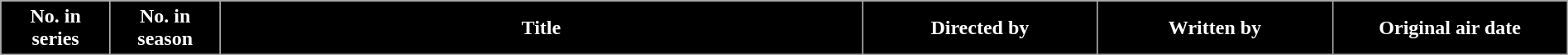<table class="wikitable plainrowheaders" style="width: 100%; margin-right: 0;">
<tr style="color:white">
<th style="background:#000000; width:7%;">No. in<br>series</th>
<th style="background:#000000; width:7%;">No. in<br>season</th>
<th style="background:#000000; width:41%;">Title</th>
<th style="background:#000000; width:15%;">Directed by</th>
<th style="background:#000000; width:15%;">Written by</th>
<th style="background:#000000; width:15%;">Original air date<br>











</th>
</tr>
</table>
